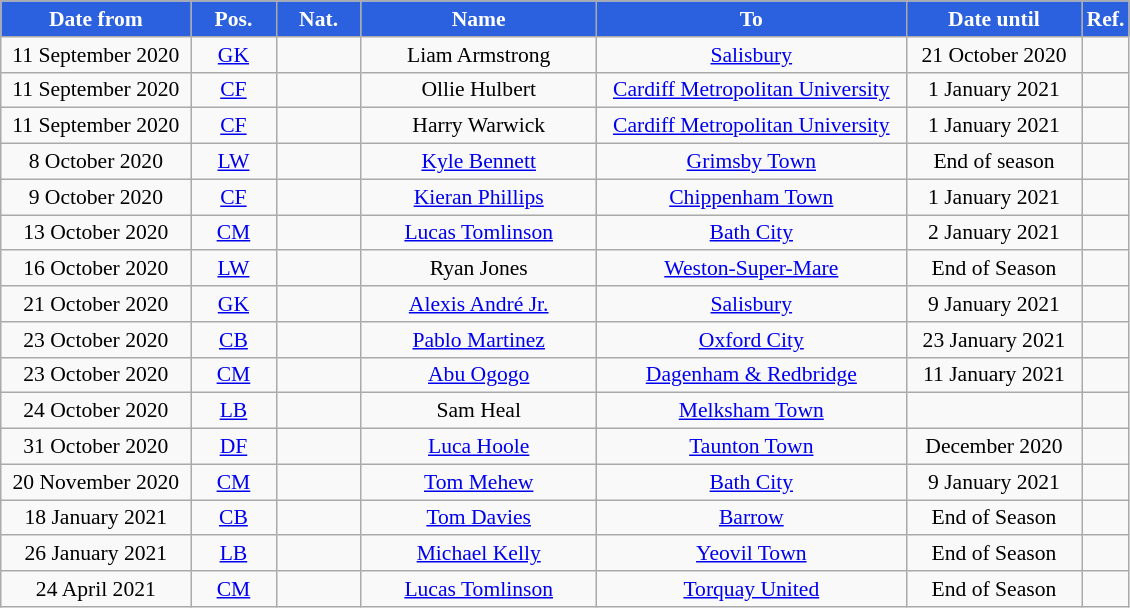<table class="wikitable"  style="text-align:center; font-size:90%; ">
<tr>
<th style="background:#2B60DE; color:#fff; width:120px;">Date from</th>
<th style="background:#2B60DE; color:#fff; width:50px;">Pos.</th>
<th style="background:#2B60DE; color:#fff; width:50px;">Nat.</th>
<th style="background:#2B60DE; color:#fff; width:150px;">Name</th>
<th style="background:#2B60DE; color:#fff; width:200px;">To</th>
<th style="background:#2B60DE; color:#fff; width:110px;">Date until</th>
<th style="background:#2B60DE; color:#fff; width:25px;">Ref.</th>
</tr>
<tr>
<td>11 September 2020</td>
<td><a href='#'>GK</a></td>
<td></td>
<td>Liam Armstrong</td>
<td> <a href='#'>Salisbury</a></td>
<td>21 October 2020</td>
<td></td>
</tr>
<tr>
<td>11 September 2020</td>
<td><a href='#'>CF</a></td>
<td></td>
<td>Ollie Hulbert</td>
<td> <a href='#'>Cardiff Metropolitan University</a></td>
<td>1 January 2021</td>
<td></td>
</tr>
<tr>
<td>11 September 2020</td>
<td><a href='#'>CF</a></td>
<td></td>
<td>Harry Warwick</td>
<td> <a href='#'>Cardiff Metropolitan University</a></td>
<td>1 January 2021</td>
<td></td>
</tr>
<tr>
<td>8 October 2020</td>
<td><a href='#'>LW</a></td>
<td></td>
<td><a href='#'>Kyle Bennett</a></td>
<td> <a href='#'>Grimsby Town</a></td>
<td>End of season</td>
<td></td>
</tr>
<tr>
<td>9 October 2020</td>
<td><a href='#'>CF</a></td>
<td></td>
<td><a href='#'>Kieran Phillips</a></td>
<td> <a href='#'>Chippenham Town</a></td>
<td>1 January 2021</td>
<td></td>
</tr>
<tr>
<td>13 October 2020</td>
<td><a href='#'>CM</a></td>
<td></td>
<td><a href='#'>Lucas Tomlinson</a></td>
<td> <a href='#'>Bath City</a></td>
<td>2 January 2021</td>
<td></td>
</tr>
<tr>
<td>16 October 2020</td>
<td><a href='#'>LW</a></td>
<td></td>
<td>Ryan Jones</td>
<td> <a href='#'>Weston-Super-Mare</a></td>
<td>End of Season</td>
<td></td>
</tr>
<tr>
<td>21 October 2020</td>
<td><a href='#'>GK</a></td>
<td></td>
<td><a href='#'>Alexis André Jr.</a></td>
<td> <a href='#'>Salisbury</a></td>
<td>9 January 2021</td>
<td></td>
</tr>
<tr>
<td>23 October 2020</td>
<td><a href='#'>CB</a></td>
<td></td>
<td><a href='#'>Pablo Martinez</a></td>
<td> <a href='#'>Oxford City</a></td>
<td>23 January 2021</td>
<td></td>
</tr>
<tr>
<td>23 October 2020</td>
<td><a href='#'>CM</a></td>
<td></td>
<td><a href='#'>Abu Ogogo</a></td>
<td> <a href='#'>Dagenham & Redbridge</a></td>
<td>11 January 2021</td>
<td></td>
</tr>
<tr>
<td>24 October 2020</td>
<td><a href='#'>LB</a></td>
<td></td>
<td>Sam Heal</td>
<td> <a href='#'>Melksham Town</a></td>
<td></td>
<td></td>
</tr>
<tr>
<td>31 October 2020</td>
<td><a href='#'>DF</a></td>
<td></td>
<td><a href='#'>Luca Hoole</a></td>
<td> <a href='#'>Taunton Town</a></td>
<td>December 2020</td>
<td></td>
</tr>
<tr>
<td>20 November 2020</td>
<td><a href='#'>CM</a></td>
<td></td>
<td><a href='#'>Tom Mehew</a></td>
<td> <a href='#'>Bath City</a></td>
<td>9 January 2021</td>
<td></td>
</tr>
<tr>
<td>18 January 2021</td>
<td><a href='#'>CB</a></td>
<td></td>
<td><a href='#'>Tom Davies</a></td>
<td> <a href='#'>Barrow</a></td>
<td>End of Season</td>
<td></td>
</tr>
<tr>
<td>26 January 2021</td>
<td><a href='#'>LB</a></td>
<td></td>
<td><a href='#'>Michael Kelly</a></td>
<td> <a href='#'>Yeovil Town</a></td>
<td>End of Season</td>
<td></td>
</tr>
<tr>
<td>24 April 2021</td>
<td><a href='#'>CM</a></td>
<td></td>
<td><a href='#'>Lucas Tomlinson</a></td>
<td> <a href='#'>Torquay United</a></td>
<td>End of Season</td>
<td></td>
</tr>
</table>
